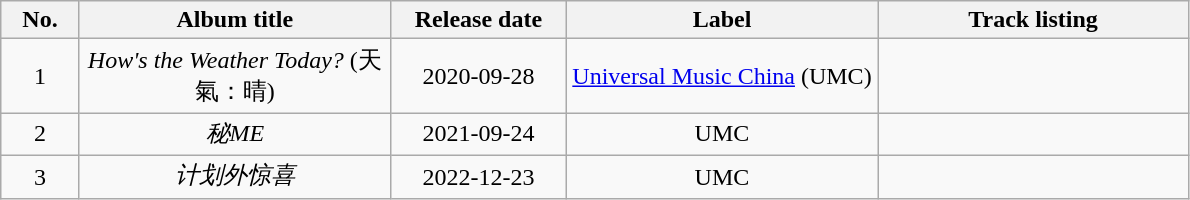<table class="wikitable">
<tr>
<th align="center" width="45px">No.</th>
<th align="center" width="200px">Album title</th>
<th align="center" width="110px">Release date</th>
<th align="center" width="200px">Label</th>
<th align="center" width="200px">Track listing</th>
</tr>
<tr>
<td align="center">1</td>
<td align="center"><em>How's the Weather Today?</em> (天氣：晴)</td>
<td align="center">2020-09-28</td>
<td align="center"><a href='#'>Universal Music China</a> (UMC)</td>
<td align="center" style="font-size: 70%;"><br></td>
</tr>
<tr>
<td align="center">2</td>
<td align="center"><em>秘ME</em></td>
<td align="center">2021-09-24</td>
<td align="center">UMC</td>
<td align="center" style="font-size: 70%;"><br></td>
</tr>
<tr>
<td align="center">3</td>
<td align="center"><em>计划外惊喜</em></td>
<td align="center">2022-12-23</td>
<td align="center">UMC</td>
<td align="center" style="font-size: 70%;"><br></td>
</tr>
</table>
